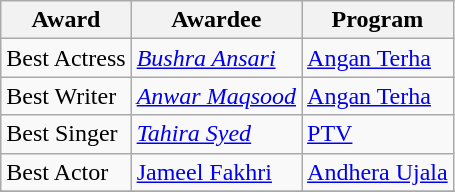<table class="wikitable">
<tr>
<th>Award</th>
<th>Awardee</th>
<th>Program</th>
</tr>
<tr>
<td>Best Actress</td>
<td><em><a href='#'>Bushra Ansari</a></em></td>
<td><a href='#'>Angan Terha</a></td>
</tr>
<tr>
<td>Best Writer</td>
<td><em><a href='#'>Anwar Maqsood</a></em></td>
<td><a href='#'>Angan Terha</a></td>
</tr>
<tr>
<td>Best Singer</td>
<td><em><a href='#'>Tahira Syed</a></em></td>
<td><a href='#'>PTV</a></td>
</tr>
<tr>
<td>Best Actor</td>
<td><a href='#'>Jameel Fakhri</a></td>
<td><a href='#'>Andhera Ujala</a></td>
</tr>
<tr>
</tr>
</table>
